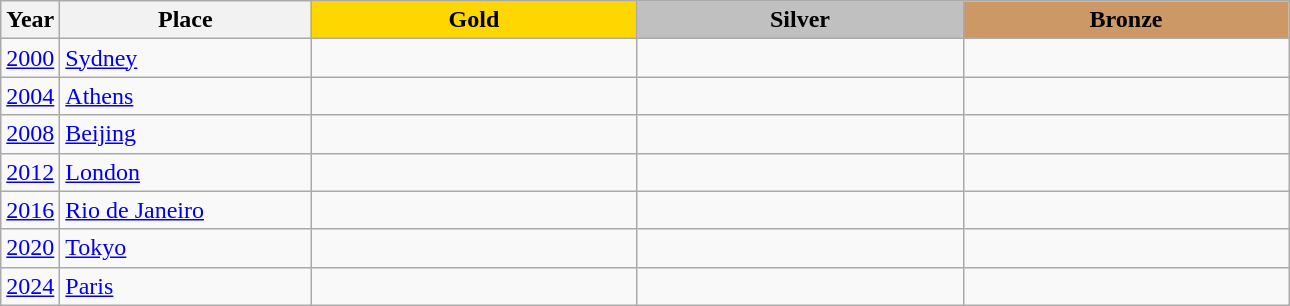<table class="wikitable">
<tr>
<th>Year</th>
<th width="160">Place</th>
<th style="background:gold"    width="210">Gold</th>
<th style="background:silver"  width="210">Silver</th>
<th style="background:#cc9966" width="210">Bronze</th>
</tr>
<tr>
<td><a href='#'>2000</a></td>
<td> <a href='#'>Sydney</a></td>
<td></td>
<td></td>
<td></td>
</tr>
<tr>
<td><a href='#'>2004</a></td>
<td> <a href='#'>Athens</a></td>
<td></td>
<td></td>
<td></td>
</tr>
<tr>
<td><a href='#'>2008</a></td>
<td> <a href='#'>Beijing</a></td>
<td></td>
<td></td>
<td></td>
</tr>
<tr>
<td><a href='#'>2012</a></td>
<td> <a href='#'>London</a></td>
<td></td>
<td></td>
<td></td>
</tr>
<tr>
<td><a href='#'>2016</a></td>
<td> <a href='#'>Rio de Janeiro</a></td>
<td></td>
<td></td>
<td></td>
</tr>
<tr>
<td><a href='#'>2020</a></td>
<td> <a href='#'>Tokyo</a></td>
<td></td>
<td></td>
<td></td>
</tr>
<tr>
<td><a href='#'>2024</a></td>
<td> <a href='#'>Paris</a></td>
<td></td>
<td></td>
<td></td>
</tr>
</table>
